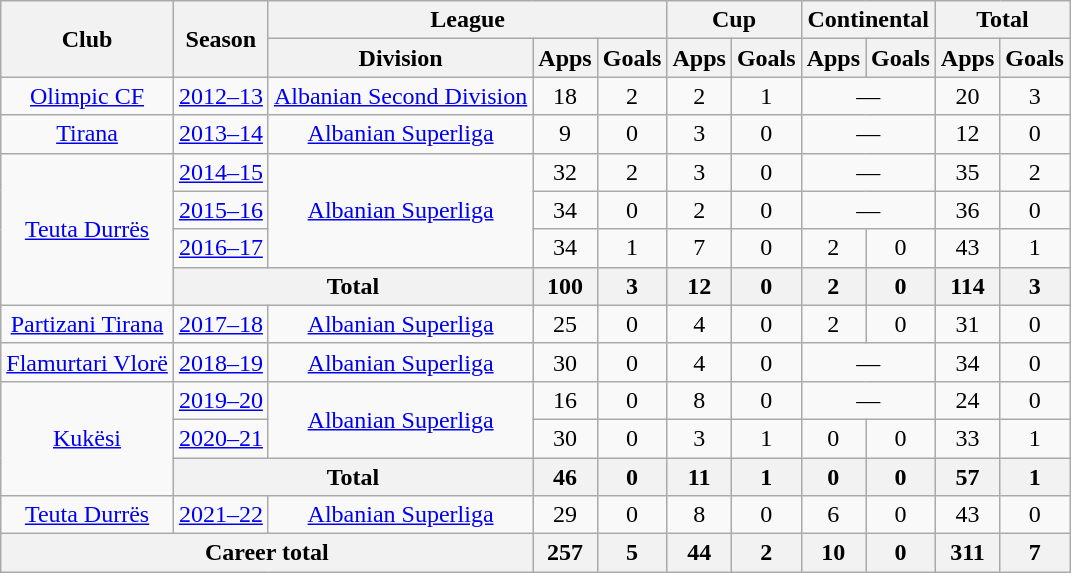<table class="wikitable" style="text-align: center;">
<tr>
<th rowspan="2">Club</th>
<th rowspan="2">Season</th>
<th colspan="3">League</th>
<th colspan="2">Cup</th>
<th colspan="2">Continental</th>
<th colspan="2">Total</th>
</tr>
<tr>
<th>Division</th>
<th>Apps</th>
<th>Goals</th>
<th>Apps</th>
<th>Goals</th>
<th>Apps</th>
<th>Goals</th>
<th>Apps</th>
<th>Goals</th>
</tr>
<tr>
<td rowspan="1"><a href='#'>Olimpic CF</a></td>
<td><a href='#'>2012–13</a></td>
<td rowspan="1"><a href='#'>Albanian Second Division</a></td>
<td>18</td>
<td>2</td>
<td>2</td>
<td>1</td>
<td colspan="2">—</td>
<td>20</td>
<td>3</td>
</tr>
<tr>
<td rowspan="1"><a href='#'>Tirana</a></td>
<td><a href='#'>2013–14</a></td>
<td rowspan="1"><a href='#'>Albanian Superliga</a></td>
<td>9</td>
<td>0</td>
<td>3</td>
<td>0</td>
<td colspan="2">—</td>
<td>12</td>
<td>0</td>
</tr>
<tr>
<td rowspan="4"><a href='#'>Teuta Durrës</a></td>
<td><a href='#'>2014–15</a></td>
<td rowspan="3"><a href='#'>Albanian Superliga</a></td>
<td>32</td>
<td>2</td>
<td>3</td>
<td>0</td>
<td colspan="2">—</td>
<td>35</td>
<td>2</td>
</tr>
<tr>
<td><a href='#'>2015–16</a></td>
<td>34</td>
<td>0</td>
<td>2</td>
<td>0</td>
<td colspan="2">—</td>
<td>36</td>
<td>0</td>
</tr>
<tr>
<td><a href='#'>2016–17</a></td>
<td>34</td>
<td>1</td>
<td>7</td>
<td>0</td>
<td>2</td>
<td>0</td>
<td>43</td>
<td>1</td>
</tr>
<tr>
<th colspan="2">Total</th>
<th>100</th>
<th>3</th>
<th>12</th>
<th>0</th>
<th>2</th>
<th>0</th>
<th>114</th>
<th>3</th>
</tr>
<tr>
<td rowspan="1"><a href='#'>Partizani Tirana</a></td>
<td><a href='#'>2017–18</a></td>
<td rowspan="1"><a href='#'>Albanian Superliga</a></td>
<td>25</td>
<td>0</td>
<td>4</td>
<td>0</td>
<td>2</td>
<td>0</td>
<td>31</td>
<td>0</td>
</tr>
<tr>
<td rowspan="1"><a href='#'>Flamurtari Vlorë</a></td>
<td><a href='#'>2018–19</a></td>
<td rowspan="1"><a href='#'>Albanian Superliga</a></td>
<td>30</td>
<td>0</td>
<td>4</td>
<td>0</td>
<td colspan="2">—</td>
<td>34</td>
<td>0</td>
</tr>
<tr>
<td rowspan="3"><a href='#'>Kukësi</a></td>
<td><a href='#'>2019–20</a></td>
<td rowspan="2"><a href='#'>Albanian Superliga</a></td>
<td>16</td>
<td>0</td>
<td>8</td>
<td>0</td>
<td colspan="2">—</td>
<td>24</td>
<td>0</td>
</tr>
<tr>
<td><a href='#'>2020–21</a></td>
<td>30</td>
<td>0</td>
<td>3</td>
<td>1</td>
<td>0</td>
<td>0</td>
<td>33</td>
<td>1</td>
</tr>
<tr>
<th colspan="2">Total</th>
<th>46</th>
<th>0</th>
<th>11</th>
<th>1</th>
<th>0</th>
<th>0</th>
<th>57</th>
<th>1</th>
</tr>
<tr>
<td rowspan="1"><a href='#'>Teuta Durrës</a></td>
<td><a href='#'>2021–22</a></td>
<td rowspan="1"><a href='#'>Albanian Superliga</a></td>
<td>29</td>
<td>0</td>
<td>8</td>
<td>0</td>
<td>6</td>
<td>0</td>
<td>43</td>
<td>0</td>
</tr>
<tr>
<th colspan="3">Career total</th>
<th>257</th>
<th>5</th>
<th>44</th>
<th>2</th>
<th>10</th>
<th>0</th>
<th>311</th>
<th>7</th>
</tr>
</table>
